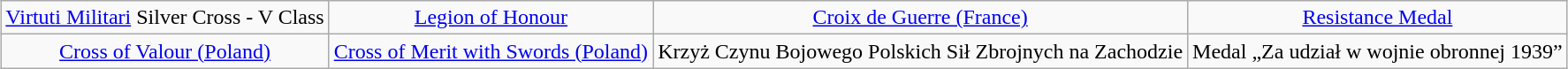<table class="wikitable" style="margin:1em auto; text-align:center;">
<tr>
<td><a href='#'>Virtuti Militari</a> Silver Cross - V Class</td>
<td><a href='#'>Legion of Honour</a></td>
<td><a href='#'>Croix de Guerre (France)</a></td>
<td><a href='#'>Resistance Medal</a></td>
</tr>
<tr>
<td><a href='#'>Cross of Valour (Poland)</a></td>
<td><a href='#'>Cross of Merit with Swords (Poland)</a></td>
<td>Krzyż Czynu Bojowego Polskich Sił Zbrojnych na Zachodzie</td>
<td>Medal „Za udział w wojnie obronnej 1939”</td>
</tr>
</table>
